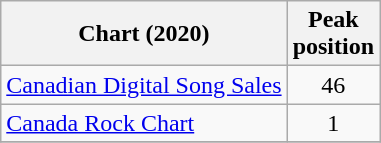<table class="wikitable sortable">
<tr>
<th>Chart (2020)</th>
<th>Peak<br>position</th>
</tr>
<tr>
<td><a href='#'>Canadian Digital Song Sales</a></td>
<td align="center">46</td>
</tr>
<tr>
<td><a href='#'>Canada Rock Chart</a></td>
<td align="center">1</td>
</tr>
<tr>
</tr>
</table>
